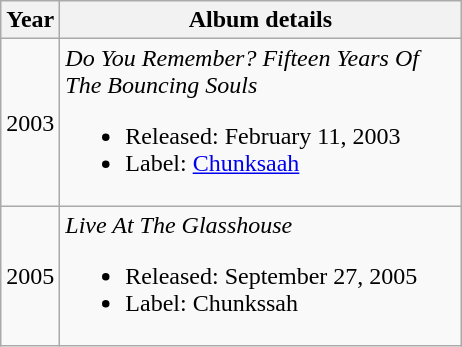<table class="wikitable">
<tr>
<th>Year</th>
<th style="width:260px;">Album details</th>
</tr>
<tr>
<td>2003</td>
<td><em>Do You Remember? Fifteen Years Of The Bouncing Souls</em><br><ul><li>Released: February 11, 2003</li><li>Label: <a href='#'>Chunksaah</a></li></ul></td>
</tr>
<tr>
<td>2005</td>
<td><em>Live At The Glasshouse</em><br><ul><li>Released: September 27, 2005</li><li>Label: Chunkssah</li></ul></td>
</tr>
</table>
